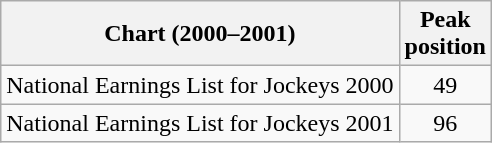<table class="wikitable sortable">
<tr>
<th>Chart (2000–2001)</th>
<th>Peak<br>position</th>
</tr>
<tr>
<td>National Earnings List for Jockeys 2000</td>
<td style="text-align:center;">49</td>
</tr>
<tr>
<td>National Earnings List for Jockeys 2001</td>
<td style="text-align:center;">96</td>
</tr>
</table>
